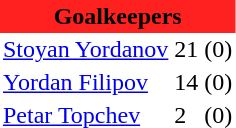<table class="toccolours" border="0" cellpadding="2" cellspacing="0" align="left" style="margin:0.5em;">
<tr>
<th colspan="4" align="center" bgcolor="#FF2020"><span>Goalkeepers</span></th>
</tr>
<tr>
<td> <a href='#'>Stoyan Yordanov</a></td>
<td>21</td>
<td>(0)</td>
</tr>
<tr>
<td> <a href='#'>Yordan Filipov</a></td>
<td>14</td>
<td>(0)</td>
</tr>
<tr>
<td> <a href='#'>Petar Topchev</a></td>
<td>2</td>
<td>(0)</td>
</tr>
<tr>
</tr>
</table>
